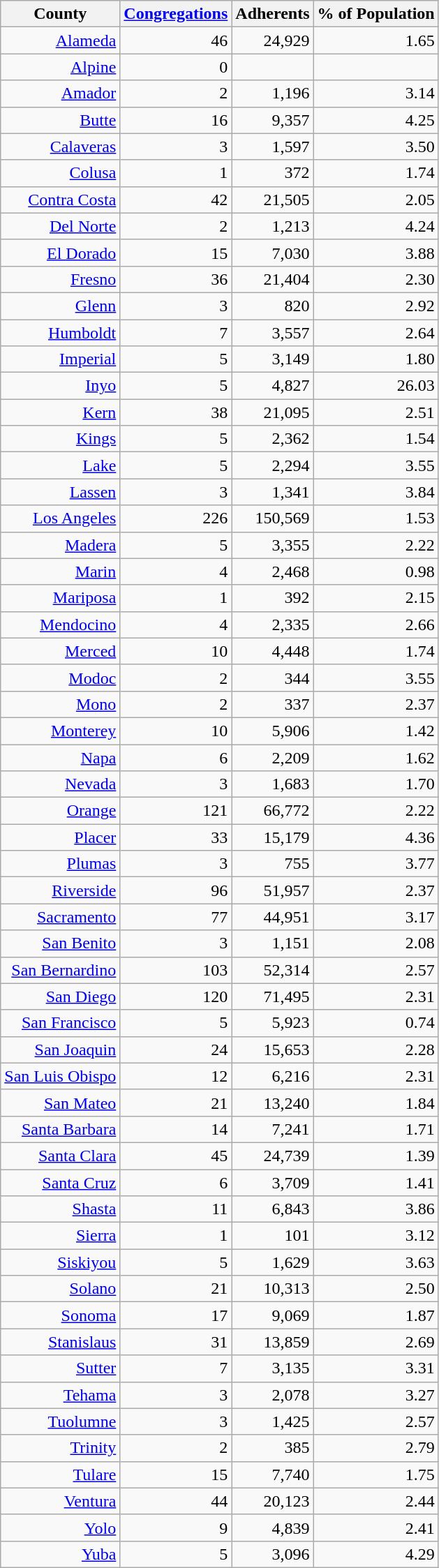<table class="wikitable sortable mw-collapsible mw-collapsed" style="text-align: right">
<tr>
<th>County</th>
<th><a href='#'>Congregations</a></th>
<th>Adherents</th>
<th>% of Population</th>
</tr>
<tr>
<td><a href='#'>Alameda</a></td>
<td>46</td>
<td>24,929</td>
<td>1.65</td>
</tr>
<tr>
<td><a href='#'>Alpine</a></td>
<td>0</td>
<td></td>
<td></td>
</tr>
<tr>
<td><a href='#'>Amador</a></td>
<td>2</td>
<td>1,196</td>
<td>3.14</td>
</tr>
<tr>
<td><a href='#'>Butte</a></td>
<td>16</td>
<td>9,357</td>
<td>4.25</td>
</tr>
<tr>
<td><a href='#'>Calaveras</a></td>
<td>3</td>
<td>1,597</td>
<td>3.50</td>
</tr>
<tr>
<td><a href='#'>Colusa</a></td>
<td>1</td>
<td>372</td>
<td>1.74</td>
</tr>
<tr>
<td><a href='#'>Contra Costa</a></td>
<td>42</td>
<td>21,505</td>
<td>2.05</td>
</tr>
<tr>
<td><a href='#'>Del Norte</a></td>
<td>2</td>
<td>1,213</td>
<td>4.24</td>
</tr>
<tr>
<td><a href='#'>El Dorado</a></td>
<td>15</td>
<td>7,030</td>
<td>3.88</td>
</tr>
<tr>
<td><a href='#'>Fresno</a></td>
<td>36</td>
<td>21,404</td>
<td>2.30</td>
</tr>
<tr>
<td><a href='#'>Glenn</a></td>
<td>3</td>
<td>820</td>
<td>2.92</td>
</tr>
<tr>
<td><a href='#'>Humboldt</a></td>
<td>7</td>
<td>3,557</td>
<td>2.64</td>
</tr>
<tr>
<td><a href='#'>Imperial</a></td>
<td>5</td>
<td>3,149</td>
<td>1.80</td>
</tr>
<tr>
<td><a href='#'>Inyo</a></td>
<td>5</td>
<td>4,827</td>
<td>26.03</td>
</tr>
<tr>
<td><a href='#'>Kern</a></td>
<td>38</td>
<td>21,095</td>
<td>2.51</td>
</tr>
<tr>
<td><a href='#'>Kings</a></td>
<td>5</td>
<td>2,362</td>
<td>1.54</td>
</tr>
<tr>
<td><a href='#'>Lake</a></td>
<td>5</td>
<td>2,294</td>
<td>3.55</td>
</tr>
<tr>
<td><a href='#'>Lassen</a></td>
<td>3</td>
<td>1,341</td>
<td>3.84</td>
</tr>
<tr>
<td><a href='#'>Los Angeles</a></td>
<td>226</td>
<td>150,569</td>
<td>1.53</td>
</tr>
<tr>
<td><a href='#'>Madera</a></td>
<td>5</td>
<td>3,355</td>
<td>2.22</td>
</tr>
<tr>
<td><a href='#'>Marin</a></td>
<td>4</td>
<td>2,468</td>
<td>0.98</td>
</tr>
<tr>
<td><a href='#'>Mariposa</a></td>
<td>1</td>
<td>392</td>
<td>2.15</td>
</tr>
<tr>
<td><a href='#'>Mendocino</a></td>
<td>4</td>
<td>2,335</td>
<td>2.66</td>
</tr>
<tr>
<td><a href='#'>Merced</a></td>
<td>10</td>
<td>4,448</td>
<td>1.74</td>
</tr>
<tr>
<td><a href='#'>Modoc</a></td>
<td>2</td>
<td>344</td>
<td>3.55</td>
</tr>
<tr>
<td><a href='#'>Mono</a></td>
<td>2</td>
<td>337</td>
<td>2.37</td>
</tr>
<tr>
<td><a href='#'>Monterey</a></td>
<td>10</td>
<td>5,906</td>
<td>1.42</td>
</tr>
<tr>
<td><a href='#'>Napa</a></td>
<td>6</td>
<td>2,209</td>
<td>1.62</td>
</tr>
<tr>
<td><a href='#'>Nevada</a></td>
<td>3</td>
<td>1,683</td>
<td>1.70</td>
</tr>
<tr>
<td><a href='#'>Orange</a></td>
<td>121</td>
<td>66,772</td>
<td>2.22</td>
</tr>
<tr>
<td><a href='#'>Placer</a></td>
<td>33</td>
<td>15,179</td>
<td>4.36</td>
</tr>
<tr>
<td><a href='#'>Plumas</a></td>
<td>3</td>
<td>755</td>
<td>3.77</td>
</tr>
<tr>
<td><a href='#'>Riverside</a></td>
<td>96</td>
<td>51,957</td>
<td>2.37</td>
</tr>
<tr>
<td><a href='#'>Sacramento</a></td>
<td>77</td>
<td>44,951</td>
<td>3.17</td>
</tr>
<tr>
<td><a href='#'>San Benito</a></td>
<td>3</td>
<td>1,151</td>
<td>2.08</td>
</tr>
<tr>
<td><a href='#'>San Bernardino</a></td>
<td>103</td>
<td>52,314</td>
<td>2.57</td>
</tr>
<tr>
<td><a href='#'>San Diego</a></td>
<td>120</td>
<td>71,495</td>
<td>2.31</td>
</tr>
<tr>
<td><a href='#'>San Francisco</a></td>
<td>5</td>
<td>5,923</td>
<td>0.74</td>
</tr>
<tr>
<td><a href='#'>San Joaquin</a></td>
<td>24</td>
<td>15,653</td>
<td>2.28</td>
</tr>
<tr>
<td><a href='#'>San Luis Obispo</a></td>
<td>12</td>
<td>6,216</td>
<td>2.31</td>
</tr>
<tr>
<td><a href='#'>San Mateo</a></td>
<td>21</td>
<td>13,240</td>
<td>1.84</td>
</tr>
<tr>
<td><a href='#'>Santa Barbara</a></td>
<td>14</td>
<td>7,241</td>
<td>1.71</td>
</tr>
<tr>
<td><a href='#'>Santa Clara</a></td>
<td>45</td>
<td>24,739</td>
<td>1.39</td>
</tr>
<tr>
<td><a href='#'>Santa Cruz</a></td>
<td>6</td>
<td>3,709</td>
<td>1.41</td>
</tr>
<tr>
<td><a href='#'>Shasta</a></td>
<td>11</td>
<td>6,843</td>
<td>3.86</td>
</tr>
<tr>
<td><a href='#'>Sierra</a></td>
<td>1</td>
<td>101</td>
<td>3.12</td>
</tr>
<tr>
<td><a href='#'>Siskiyou</a></td>
<td>5</td>
<td>1,629</td>
<td>3.63</td>
</tr>
<tr>
<td><a href='#'>Solano</a></td>
<td>21</td>
<td>10,313</td>
<td>2.50</td>
</tr>
<tr>
<td><a href='#'>Sonoma</a></td>
<td>17</td>
<td>9,069</td>
<td>1.87</td>
</tr>
<tr>
<td><a href='#'>Stanislaus</a></td>
<td>31</td>
<td>13,859</td>
<td>2.69</td>
</tr>
<tr>
<td><a href='#'>Sutter</a></td>
<td>7</td>
<td>3,135</td>
<td>3.31</td>
</tr>
<tr>
<td><a href='#'>Tehama</a></td>
<td>3</td>
<td>2,078</td>
<td>3.27</td>
</tr>
<tr>
<td><a href='#'>Tuolumne</a></td>
<td>3</td>
<td>1,425</td>
<td>2.57</td>
</tr>
<tr>
<td><a href='#'>Trinity</a></td>
<td>2</td>
<td>385</td>
<td>2.79</td>
</tr>
<tr>
<td><a href='#'>Tulare</a></td>
<td>15</td>
<td>7,740</td>
<td>1.75</td>
</tr>
<tr>
<td><a href='#'>Ventura</a></td>
<td>44</td>
<td>20,123</td>
<td>2.44</td>
</tr>
<tr>
<td><a href='#'>Yolo</a></td>
<td>9</td>
<td>4,839</td>
<td>2.41</td>
</tr>
<tr>
<td><a href='#'>Yuba</a></td>
<td>5</td>
<td>3,096</td>
<td>4.29</td>
</tr>
</table>
